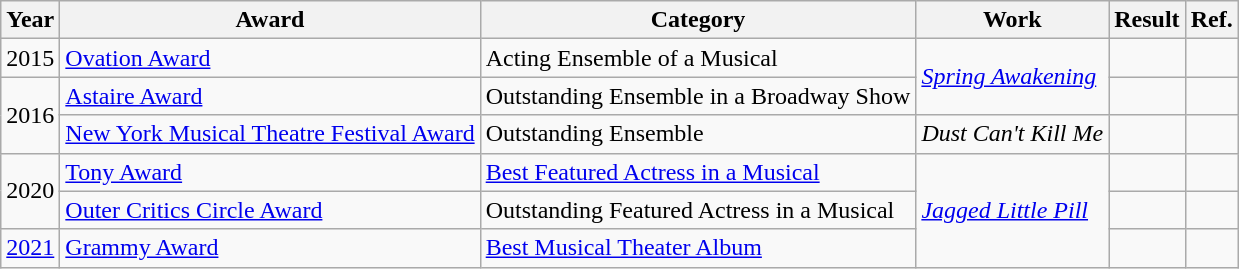<table class="wikitable">
<tr>
<th>Year</th>
<th>Award</th>
<th>Category</th>
<th>Work</th>
<th>Result</th>
<th>Ref.</th>
</tr>
<tr>
<td>2015</td>
<td><a href='#'>Ovation Award</a></td>
<td>Acting Ensemble of a Musical</td>
<td rowspan="2"><em><a href='#'>Spring Awakening</a></em></td>
<td></td>
<td></td>
</tr>
<tr>
<td rowspan="2">2016</td>
<td><a href='#'>Astaire Award</a></td>
<td>Outstanding Ensemble in a Broadway Show</td>
<td></td>
<td></td>
</tr>
<tr>
<td><a href='#'>New York Musical Theatre Festival Award</a></td>
<td>Outstanding Ensemble</td>
<td><em>Dust Can't Kill Me</em></td>
<td></td>
<td></td>
</tr>
<tr>
<td rowspan="2">2020</td>
<td><a href='#'>Tony Award</a></td>
<td><a href='#'>Best Featured Actress in a Musical</a></td>
<td rowspan="3"><em><a href='#'>Jagged Little Pill</a></em></td>
<td></td>
<td></td>
</tr>
<tr>
<td><a href='#'>Outer Critics Circle Award</a></td>
<td>Outstanding Featured Actress in a Musical</td>
<td></td>
<td></td>
</tr>
<tr>
<td><a href='#'>2021</a></td>
<td><a href='#'>Grammy Award</a></td>
<td><a href='#'>Best Musical Theater Album</a></td>
<td></td>
<td></td>
</tr>
</table>
